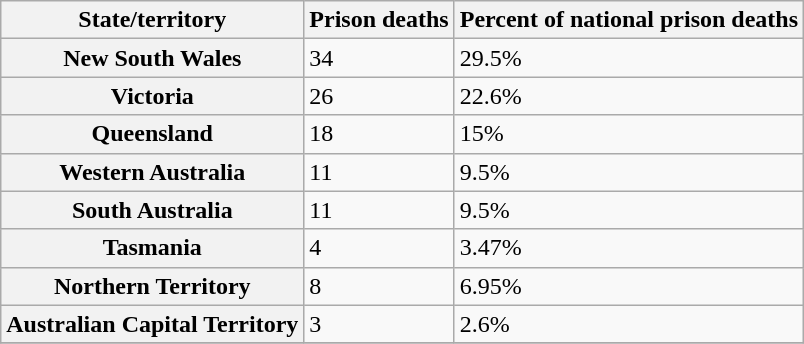<table class="wikitable">
<tr>
<th>State/territory</th>
<th>Prison deaths</th>
<th>Percent of national prison deaths</th>
</tr>
<tr>
<th>New South Wales</th>
<td>34</td>
<td>29.5%</td>
</tr>
<tr>
<th>Victoria</th>
<td>26</td>
<td>22.6%</td>
</tr>
<tr>
<th>Queensland</th>
<td>18</td>
<td>15%</td>
</tr>
<tr>
<th>Western Australia</th>
<td>11</td>
<td>9.5%</td>
</tr>
<tr>
<th>South Australia</th>
<td>11</td>
<td>9.5%</td>
</tr>
<tr>
<th>Tasmania</th>
<td>4</td>
<td>3.47%</td>
</tr>
<tr>
<th>Northern Territory</th>
<td>8</td>
<td>6.95%</td>
</tr>
<tr>
<th>Australian Capital Territory</th>
<td>3</td>
<td>2.6%</td>
</tr>
<tr>
</tr>
</table>
